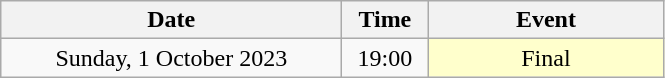<table class = "wikitable" style="text-align:center;">
<tr>
<th width=220>Date</th>
<th width=50>Time</th>
<th width=150>Event</th>
</tr>
<tr>
<td>Sunday, 1 October 2023</td>
<td>19:00</td>
<td bgcolor=ffffcc>Final</td>
</tr>
</table>
